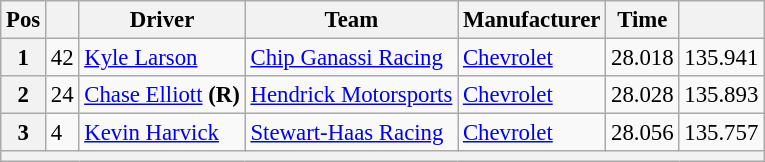<table class="wikitable" style="font-size:95%">
<tr>
<th>Pos</th>
<th></th>
<th>Driver</th>
<th>Team</th>
<th>Manufacturer</th>
<th>Time</th>
<th></th>
</tr>
<tr>
<th>1</th>
<td>42</td>
<td><a href='#'>Kyle Larson</a></td>
<td><a href='#'>Chip Ganassi Racing</a></td>
<td><a href='#'>Chevrolet</a></td>
<td>28.018</td>
<td>135.941</td>
</tr>
<tr>
<th>2</th>
<td>24</td>
<td><a href='#'>Chase Elliott</a> <strong>(R)</strong></td>
<td><a href='#'>Hendrick Motorsports</a></td>
<td><a href='#'>Chevrolet</a></td>
<td>28.028</td>
<td>135.893</td>
</tr>
<tr>
<th>3</th>
<td>4</td>
<td><a href='#'>Kevin Harvick</a></td>
<td><a href='#'>Stewart-Haas Racing</a></td>
<td><a href='#'>Chevrolet</a></td>
<td>28.056</td>
<td>135.757</td>
</tr>
<tr>
<th colspan="7"></th>
</tr>
</table>
